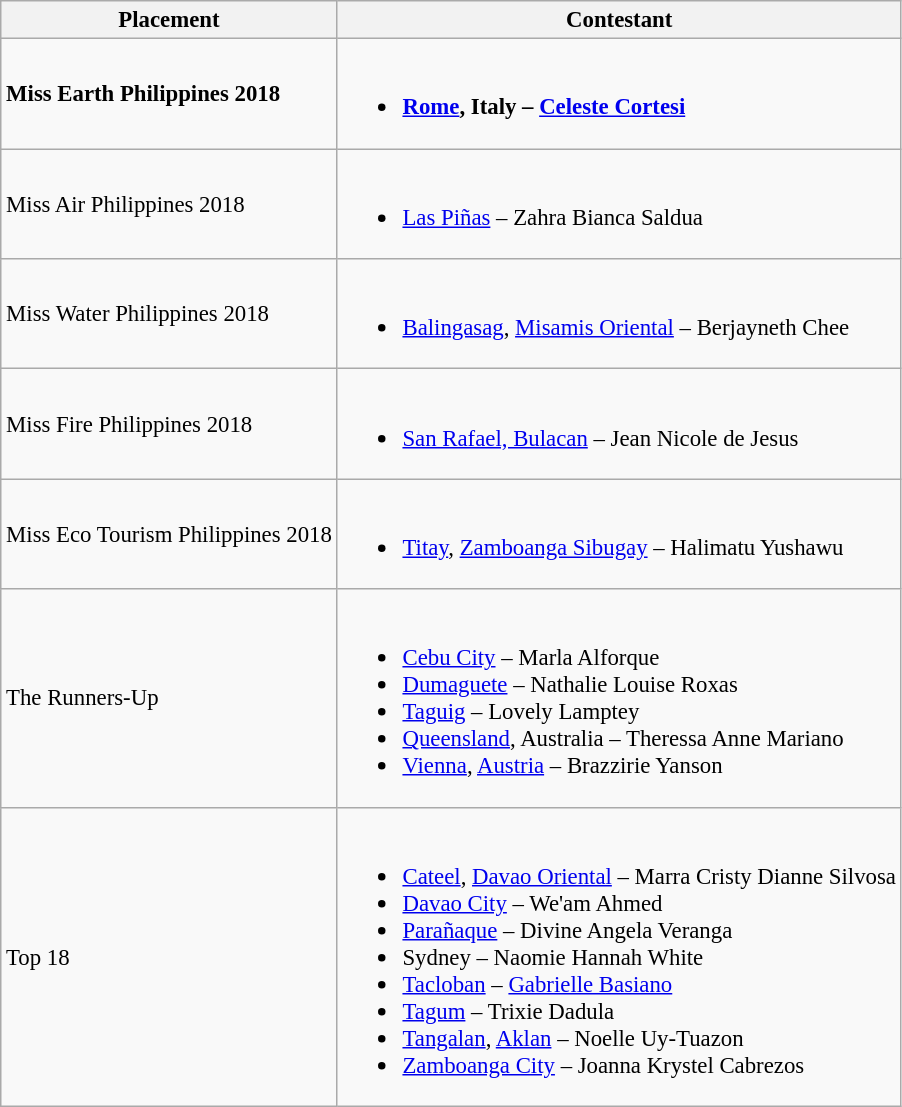<table class="wikitable sortable" style="font-size: 95%;">
<tr>
<th>Placement</th>
<th>Contestant</th>
</tr>
<tr>
<td><strong>Miss Earth Philippines 2018</strong></td>
<td><br><ul><li><strong><a href='#'>Rome</a>, Italy – <a href='#'>Celeste Cortesi</a></strong></li></ul></td>
</tr>
<tr>
<td>Miss Air Philippines 2018</td>
<td><br><ul><li><a href='#'>Las Piñas</a> – Zahra Bianca Saldua</li></ul></td>
</tr>
<tr>
<td>Miss Water Philippines 2018</td>
<td><br><ul><li><a href='#'>Balingasag</a>, <a href='#'>Misamis Oriental</a> – Berjayneth Chee</li></ul></td>
</tr>
<tr>
<td>Miss Fire Philippines 2018</td>
<td><br><ul><li><a href='#'>San Rafael, Bulacan</a> – Jean Nicole de Jesus</li></ul></td>
</tr>
<tr>
<td>Miss Eco Tourism Philippines 2018</td>
<td><br><ul><li><a href='#'>Titay</a>, <a href='#'>Zamboanga Sibugay</a> – Halimatu Yushawu</li></ul></td>
</tr>
<tr>
<td>The Runners-Up</td>
<td><br><ul><li><a href='#'>Cebu City</a> – Marla Alforque</li><li><a href='#'>Dumaguete</a> – Nathalie Louise Roxas</li><li><a href='#'>Taguig</a> – Lovely Lamptey</li><li><a href='#'>Queensland</a>, Australia – Theressa Anne Mariano</li><li><a href='#'>Vienna</a>, <a href='#'>Austria</a> – Brazzirie Yanson</li></ul></td>
</tr>
<tr>
<td>Top 18</td>
<td><br><ul><li><a href='#'>Cateel</a>, <a href='#'>Davao Oriental</a> – Marra Cristy Dianne Silvosa</li><li><a href='#'>Davao City</a> – We'am Ahmed</li><li><a href='#'>Parañaque</a> – Divine Angela Veranga</li><li>Sydney – Naomie Hannah White</li><li><a href='#'>Tacloban</a> – <a href='#'>Gabrielle Basiano</a></li><li><a href='#'>Tagum</a> – Trixie Dadula</li><li><a href='#'>Tangalan</a>, <a href='#'>Aklan</a> – Noelle Uy-Tuazon</li><li><a href='#'>Zamboanga City</a> – Joanna Krystel Cabrezos</li></ul></td>
</tr>
</table>
